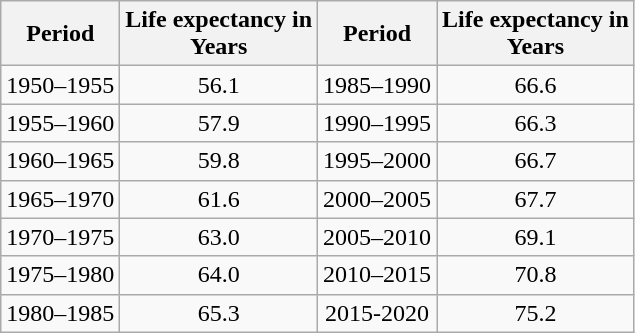<table class="wikitable" style="text-align: center;">
<tr>
<th>Period</th>
<th>Life expectancy in<br>Years</th>
<th>Period</th>
<th>Life expectancy in<br>Years</th>
</tr>
<tr>
<td>1950–1955</td>
<td>56.1</td>
<td>1985–1990</td>
<td>66.6</td>
</tr>
<tr>
<td>1955–1960</td>
<td>57.9</td>
<td>1990–1995</td>
<td>66.3</td>
</tr>
<tr>
<td>1960–1965</td>
<td>59.8</td>
<td>1995–2000</td>
<td>66.7</td>
</tr>
<tr>
<td>1965–1970</td>
<td>61.6</td>
<td>2000–2005</td>
<td>67.7</td>
</tr>
<tr>
<td>1970–1975</td>
<td>63.0</td>
<td>2005–2010</td>
<td>69.1</td>
</tr>
<tr>
<td>1975–1980</td>
<td>64.0</td>
<td>2010–2015</td>
<td>70.8</td>
</tr>
<tr>
<td>1980–1985</td>
<td>65.3</td>
<td>2015-2020</td>
<td>75.2</td>
</tr>
</table>
